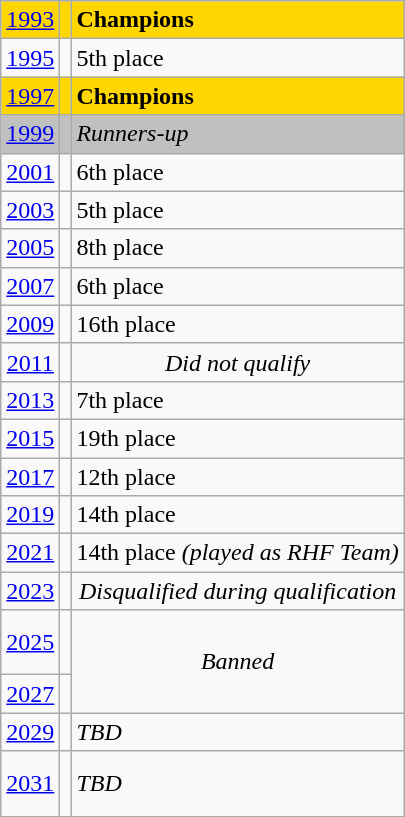<table class="wikitable" style="text-align: center;">
<tr bgcolor=gold>
<td><a href='#'>1993</a></td>
<td align=left></td>
<td align=left><strong>Champions</strong></td>
</tr>
<tr>
<td><a href='#'>1995</a></td>
<td align=left></td>
<td align=left>5th place</td>
</tr>
<tr bgcolor=gold>
<td><a href='#'>1997</a></td>
<td align=left></td>
<td align=left><strong>Champions</strong></td>
</tr>
<tr bgcolor=silver>
<td><a href='#'>1999</a></td>
<td align=left></td>
<td align=left><em>Runners-up</em></td>
</tr>
<tr>
<td><a href='#'>2001</a></td>
<td align=left></td>
<td align=left>6th place</td>
</tr>
<tr>
<td><a href='#'>2003</a></td>
<td align=left></td>
<td align=left>5th place</td>
</tr>
<tr>
<td><a href='#'>2005</a></td>
<td align=left></td>
<td align=left>8th place</td>
</tr>
<tr>
<td><a href='#'>2007</a></td>
<td align=left></td>
<td align=left>6th place</td>
</tr>
<tr>
<td><a href='#'>2009</a></td>
<td align=left></td>
<td align=left>16th place</td>
</tr>
<tr>
<td><a href='#'>2011</a></td>
<td align=left></td>
<td><em>Did not qualify</em></td>
</tr>
<tr>
<td><a href='#'>2013</a></td>
<td align=left></td>
<td align=left>7th place</td>
</tr>
<tr>
<td><a href='#'>2015</a></td>
<td align=left></td>
<td align=left>19th place</td>
</tr>
<tr>
<td><a href='#'>2017</a></td>
<td align=left></td>
<td align=left>12th place</td>
</tr>
<tr>
<td><a href='#'>2019</a></td>
<td align=left><br></td>
<td align=left>14th place</td>
</tr>
<tr>
<td><a href='#'>2021</a></td>
<td align=left></td>
<td align=left>14th place <em>(played as RHF Team)</em></td>
</tr>
<tr>
<td><a href='#'>2023</a></td>
<td align=left><br></td>
<td><em>Disqualified during qualification</em></td>
</tr>
<tr>
<td><a href='#'>2025</a></td>
<td align=left><br><br></td>
<td rowspan=2><em>Banned</em></td>
</tr>
<tr>
<td><a href='#'>2027</a></td>
<td align=left></td>
</tr>
<tr>
<td><a href='#'>2029</a></td>
<td align=left><br></td>
<td align=left><em>TBD</em></td>
</tr>
<tr>
<td><a href='#'>2031</a></td>
<td align=left><br><br></td>
<td align=left><em>TBD</em></td>
</tr>
</table>
